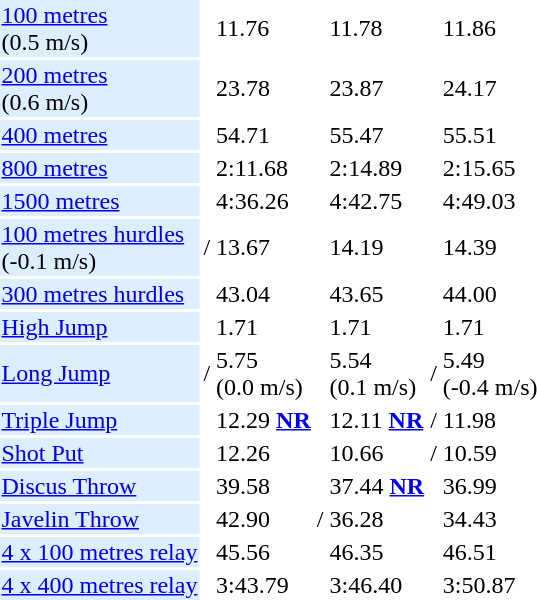<table>
<tr>
<td bgcolor = DDEEFF><a href='#'>100 metres</a> <br> (0.5 m/s)</td>
<td></td>
<td>11.76</td>
<td></td>
<td>11.78</td>
<td></td>
<td>11.86</td>
</tr>
<tr>
<td bgcolor = DDEEFF><a href='#'>200 metres</a> <br> (0.6 m/s)</td>
<td></td>
<td>23.78</td>
<td></td>
<td>23.87</td>
<td></td>
<td>24.17</td>
</tr>
<tr>
<td bgcolor = DDEEFF><a href='#'>400 metres</a></td>
<td></td>
<td>54.71</td>
<td></td>
<td>55.47</td>
<td></td>
<td>55.51</td>
</tr>
<tr>
<td bgcolor = DDEEFF><a href='#'>800 metres</a></td>
<td></td>
<td>2:11.68</td>
<td></td>
<td>2:14.89</td>
<td></td>
<td>2:15.65</td>
</tr>
<tr>
<td bgcolor = DDEEFF><a href='#'>1500 metres</a></td>
<td></td>
<td>4:36.26</td>
<td></td>
<td>4:42.75</td>
<td></td>
<td>4:49.03</td>
</tr>
<tr>
<td bgcolor = DDEEFF><a href='#'>100 metres hurdles</a> <br> (-0.1 m/s)</td>
<td>/</td>
<td>13.67</td>
<td></td>
<td>14.19</td>
<td></td>
<td>14.39</td>
</tr>
<tr>
<td bgcolor = DDEEFF><a href='#'>300 metres hurdles</a></td>
<td></td>
<td>43.04</td>
<td></td>
<td>43.65</td>
<td></td>
<td>44.00</td>
</tr>
<tr>
<td bgcolor = DDEEFF><a href='#'>High Jump</a></td>
<td></td>
<td>1.71</td>
<td></td>
<td>1.71</td>
<td></td>
<td>1.71</td>
</tr>
<tr>
<td bgcolor = DDEEFF><a href='#'>Long Jump</a></td>
<td>/</td>
<td>5.75 <br> (0.0 m/s)</td>
<td></td>
<td>5.54 <br> (0.1 m/s)</td>
<td>/</td>
<td>5.49 <br> (-0.4 m/s)</td>
</tr>
<tr>
<td bgcolor = DDEEFF><a href='#'>Triple Jump</a></td>
<td></td>
<td>12.29 <strong><a href='#'>NR</a></strong></td>
<td></td>
<td>12.11 <strong><a href='#'>NR</a></strong></td>
<td>/</td>
<td>11.98</td>
</tr>
<tr>
<td bgcolor = DDEEFF><a href='#'>Shot Put</a></td>
<td></td>
<td>12.26</td>
<td></td>
<td>10.66</td>
<td>/</td>
<td>10.59</td>
</tr>
<tr>
<td bgcolor = DDEEFF><a href='#'>Discus Throw</a></td>
<td></td>
<td>39.58</td>
<td></td>
<td>37.44 <strong><a href='#'>NR</a></strong></td>
<td></td>
<td>36.99</td>
</tr>
<tr>
<td bgcolor = DDEEFF><a href='#'>Javelin Throw</a></td>
<td></td>
<td>42.90</td>
<td>/</td>
<td>36.28</td>
<td></td>
<td>34.43</td>
</tr>
<tr>
<td bgcolor = DDEEFF><a href='#'>4 x 100 metres relay</a></td>
<td></td>
<td>45.56</td>
<td></td>
<td>46.35</td>
<td></td>
<td>46.51</td>
</tr>
<tr>
<td bgcolor = DDEEFF><a href='#'>4 x 400 metres relay</a></td>
<td></td>
<td>3:43.79</td>
<td></td>
<td>3:46.40</td>
<td></td>
<td>3:50.87</td>
</tr>
</table>
